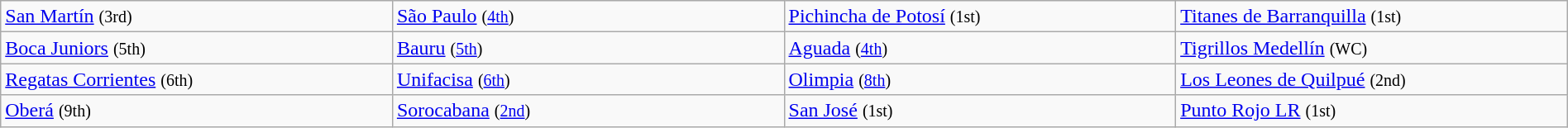<table class="wikitable" width="100%">
<tr>
<td width="25%"> <a href='#'>San Martín</a> <small>(3rd)</small></td>
<td width="25%"> <a href='#'>São Paulo</a> <small>(<a href='#'>4th</a>)</small></td>
<td width="25%"> <a href='#'>Pichincha de Potosí</a> <small>(1st)</small></td>
<td width="25%"> <a href='#'>Titanes de Barranquilla</a> <small>(1st)</small></td>
</tr>
<tr>
<td> <a href='#'>Boca Juniors</a> <small>(5th)</small></td>
<td> <a href='#'>Bauru</a> <small>(<a href='#'>5th</a>)</small></td>
<td> <a href='#'>Aguada</a> <small>(<a href='#'>4th</a>)</small></td>
<td> <a href='#'>Tigrillos Medellín</a> <small>(WC)</small></td>
</tr>
<tr>
<td> <a href='#'>Regatas Corrientes</a> <small>(6th)</small></td>
<td> <a href='#'>Unifacisa</a> <small>(<a href='#'>6th</a>)</small></td>
<td> <a href='#'>Olimpia</a> <small>(<a href='#'>8th</a>)</small></td>
<td> <a href='#'>Los Leones de Quilpué</a> <small>(2nd)</small></td>
</tr>
<tr>
<td> <a href='#'>Oberá</a> <small>(9th)</small></td>
<td> <a href='#'>Sorocabana</a> <small>(<a href='#'>2nd</a>)</small></td>
<td> <a href='#'>San José</a> <small>(1st)</small></td>
<td> <a href='#'>Punto Rojo LR</a> <small>(1st)</small></td>
</tr>
</table>
